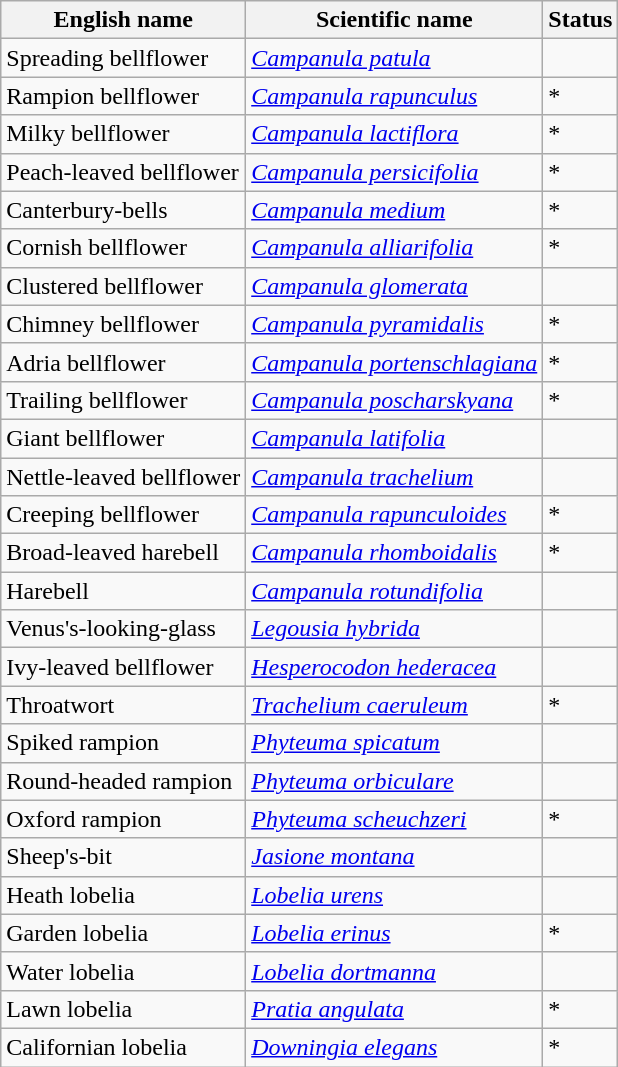<table class="wikitable" |>
<tr>
<th>English name</th>
<th>Scientific name</th>
<th>Status</th>
</tr>
<tr>
<td>Spreading bellflower</td>
<td><em><a href='#'>Campanula patula</a></em></td>
<td></td>
</tr>
<tr>
<td>Rampion bellflower</td>
<td><em><a href='#'>Campanula rapunculus</a></em></td>
<td>*</td>
</tr>
<tr>
<td>Milky bellflower</td>
<td><em><a href='#'>Campanula lactiflora</a></em></td>
<td>*</td>
</tr>
<tr>
<td>Peach-leaved bellflower</td>
<td><em><a href='#'>Campanula persicifolia</a></em></td>
<td>*</td>
</tr>
<tr>
<td>Canterbury-bells</td>
<td><em><a href='#'>Campanula medium</a></em></td>
<td>*</td>
</tr>
<tr>
<td>Cornish bellflower</td>
<td><em><a href='#'>Campanula alliarifolia</a></em></td>
<td>*</td>
</tr>
<tr>
<td>Clustered bellflower</td>
<td><em><a href='#'>Campanula glomerata</a></em></td>
<td></td>
</tr>
<tr>
<td>Chimney bellflower</td>
<td><em><a href='#'>Campanula pyramidalis</a></em></td>
<td>*</td>
</tr>
<tr>
<td>Adria bellflower</td>
<td><em><a href='#'>Campanula portenschlagiana</a></em></td>
<td>*</td>
</tr>
<tr>
<td>Trailing bellflower</td>
<td><em><a href='#'>Campanula poscharskyana</a></em></td>
<td>*</td>
</tr>
<tr>
<td>Giant bellflower</td>
<td><em><a href='#'>Campanula latifolia</a></em></td>
<td></td>
</tr>
<tr>
<td>Nettle-leaved bellflower</td>
<td><em><a href='#'>Campanula trachelium</a></em></td>
<td></td>
</tr>
<tr>
<td>Creeping bellflower</td>
<td><em><a href='#'>Campanula rapunculoides</a></em></td>
<td>*</td>
</tr>
<tr>
<td>Broad-leaved harebell</td>
<td><em><a href='#'>Campanula rhomboidalis</a></em></td>
<td>*</td>
</tr>
<tr>
<td>Harebell</td>
<td><em><a href='#'>Campanula rotundifolia</a></em></td>
<td></td>
</tr>
<tr>
<td>Venus's-looking-glass</td>
<td><em><a href='#'>Legousia hybrida</a></em></td>
<td></td>
</tr>
<tr>
<td>Ivy-leaved bellflower</td>
<td><em><a href='#'>Hesperocodon hederacea</a></em></td>
<td></td>
</tr>
<tr>
<td>Throatwort</td>
<td><em><a href='#'>Trachelium caeruleum</a></em></td>
<td>*</td>
</tr>
<tr>
<td>Spiked rampion</td>
<td><em><a href='#'>Phyteuma spicatum</a></em></td>
<td></td>
</tr>
<tr>
<td>Round-headed rampion</td>
<td><em><a href='#'>Phyteuma orbiculare</a></em></td>
<td></td>
</tr>
<tr>
<td>Oxford rampion</td>
<td><em><a href='#'>Phyteuma scheuchzeri</a></em></td>
<td>*</td>
</tr>
<tr>
<td>Sheep's-bit</td>
<td><em><a href='#'>Jasione montana</a></em></td>
<td></td>
</tr>
<tr>
<td>Heath lobelia</td>
<td><em><a href='#'>Lobelia urens</a></em></td>
<td></td>
</tr>
<tr>
<td>Garden lobelia</td>
<td><em><a href='#'>Lobelia erinus</a></em></td>
<td>*</td>
</tr>
<tr>
<td>Water lobelia</td>
<td><em><a href='#'>Lobelia dortmanna</a></em></td>
<td></td>
</tr>
<tr>
<td>Lawn lobelia</td>
<td><em><a href='#'>Pratia angulata</a></em></td>
<td>*</td>
</tr>
<tr>
<td>Californian lobelia</td>
<td><em><a href='#'>Downingia elegans</a></em></td>
<td>*</td>
</tr>
</table>
